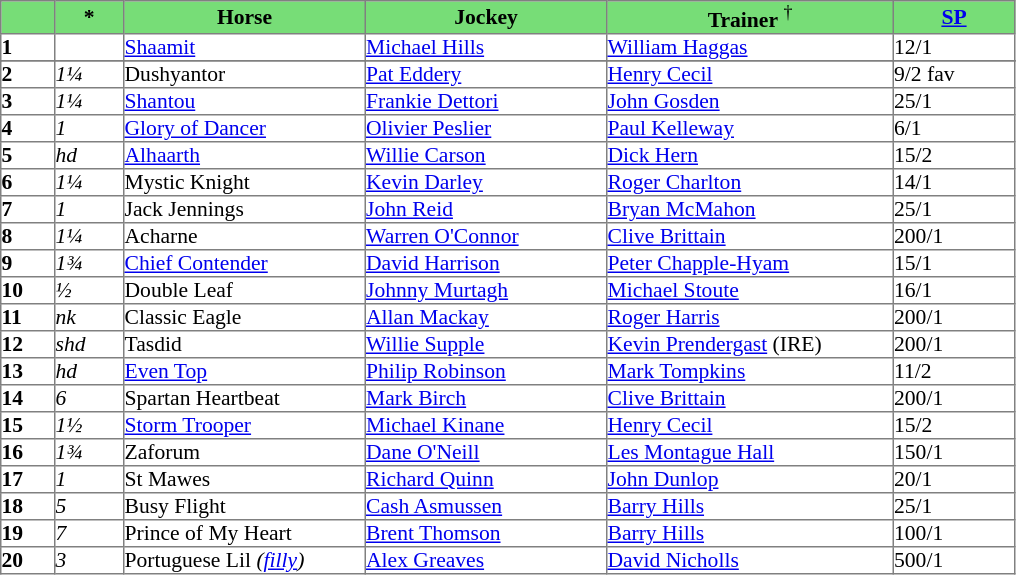<table border="1" cellpadding="0" style="border-collapse: collapse; font-size:90%">
<tr bgcolor="#77dd77" align="center">
<td width="35px"></td>
<td width="45px"><strong>*</strong></td>
<td width="160px"><strong>Horse</strong></td>
<td width="160px"><strong>Jockey</strong></td>
<td width="190px"><strong>Trainer</strong> <sup>†</sup></td>
<td width="80px"><strong><a href='#'>SP</a></strong></td>
</tr>
<tr>
<td><strong>1</strong></td>
<td></td>
<td><a href='#'>Shaamit</a></td>
<td><a href='#'>Michael Hills</a></td>
<td><a href='#'>William Haggas</a></td>
<td>12/1</td>
</tr>
<tr>
</tr>
<tr>
<td><strong>2</strong></td>
<td><em>1¼</em></td>
<td>Dushyantor</td>
<td><a href='#'>Pat Eddery</a></td>
<td><a href='#'>Henry Cecil</a></td>
<td>9/2 fav</td>
</tr>
<tr>
<td><strong>3</strong></td>
<td><em>1¼</em></td>
<td><a href='#'>Shantou</a></td>
<td><a href='#'>Frankie Dettori</a></td>
<td><a href='#'>John Gosden</a></td>
<td>25/1</td>
</tr>
<tr>
<td><strong>4</strong></td>
<td><em>1</em></td>
<td><a href='#'>Glory of Dancer</a></td>
<td><a href='#'>Olivier Peslier</a></td>
<td><a href='#'>Paul Kelleway</a></td>
<td>6/1</td>
</tr>
<tr>
<td><strong>5</strong></td>
<td><em>hd</em></td>
<td><a href='#'>Alhaarth</a></td>
<td><a href='#'>Willie Carson</a></td>
<td><a href='#'>Dick Hern</a></td>
<td>15/2</td>
</tr>
<tr>
<td><strong>6</strong></td>
<td><em>1¼</em></td>
<td>Mystic Knight</td>
<td><a href='#'>Kevin Darley</a></td>
<td><a href='#'>Roger Charlton</a></td>
<td>14/1</td>
</tr>
<tr>
<td><strong>7</strong></td>
<td><em>1</em></td>
<td>Jack Jennings</td>
<td><a href='#'>John Reid</a></td>
<td><a href='#'>Bryan McMahon</a></td>
<td>25/1</td>
</tr>
<tr>
<td><strong>8</strong></td>
<td><em>1¼</em></td>
<td>Acharne</td>
<td><a href='#'>Warren O'Connor</a></td>
<td><a href='#'>Clive Brittain</a></td>
<td>200/1</td>
</tr>
<tr>
<td><strong>9</strong></td>
<td><em>1¾</em></td>
<td><a href='#'>Chief Contender</a></td>
<td><a href='#'>David Harrison</a></td>
<td><a href='#'>Peter Chapple-Hyam</a></td>
<td>15/1</td>
</tr>
<tr>
<td><strong>10</strong></td>
<td><em>½</em></td>
<td>Double Leaf</td>
<td><a href='#'>Johnny Murtagh</a></td>
<td><a href='#'>Michael Stoute</a></td>
<td>16/1</td>
</tr>
<tr>
<td><strong>11</strong></td>
<td><em>nk</em></td>
<td>Classic Eagle</td>
<td><a href='#'>Allan Mackay</a></td>
<td><a href='#'>Roger Harris</a></td>
<td>200/1</td>
</tr>
<tr>
<td><strong>12</strong></td>
<td><em>shd</em></td>
<td>Tasdid</td>
<td><a href='#'>Willie Supple</a></td>
<td><a href='#'>Kevin Prendergast</a> (IRE)</td>
<td>200/1</td>
</tr>
<tr>
<td><strong>13</strong></td>
<td><em>hd</em></td>
<td><a href='#'>Even Top</a></td>
<td><a href='#'>Philip Robinson</a></td>
<td><a href='#'>Mark Tompkins</a></td>
<td>11/2</td>
</tr>
<tr>
<td><strong>14</strong></td>
<td><em>6</em></td>
<td>Spartan Heartbeat</td>
<td><a href='#'>Mark Birch</a></td>
<td><a href='#'>Clive Brittain</a></td>
<td>200/1</td>
</tr>
<tr>
<td><strong>15</strong></td>
<td><em>1½</em></td>
<td><a href='#'>Storm Trooper</a></td>
<td><a href='#'>Michael Kinane</a></td>
<td><a href='#'>Henry Cecil</a></td>
<td>15/2</td>
</tr>
<tr>
<td><strong>16</strong></td>
<td><em>1¾</em></td>
<td>Zaforum</td>
<td><a href='#'>Dane O'Neill</a></td>
<td><a href='#'>Les Montague Hall</a></td>
<td>150/1</td>
</tr>
<tr>
<td><strong>17</strong></td>
<td><em>1</em></td>
<td>St Mawes</td>
<td><a href='#'>Richard Quinn</a></td>
<td><a href='#'>John Dunlop</a></td>
<td>20/1</td>
</tr>
<tr>
<td><strong>18</strong></td>
<td><em>5</em></td>
<td>Busy Flight</td>
<td><a href='#'>Cash Asmussen</a></td>
<td><a href='#'>Barry Hills</a></td>
<td>25/1</td>
</tr>
<tr>
<td><strong>19</strong></td>
<td><em>7</em></td>
<td>Prince of My Heart</td>
<td><a href='#'>Brent Thomson</a></td>
<td><a href='#'>Barry Hills</a></td>
<td>100/1</td>
</tr>
<tr>
<td><strong>20</strong></td>
<td><em>3</em></td>
<td>Portuguese Lil <em>(<a href='#'>filly</a>)</em></td>
<td><a href='#'>Alex Greaves</a></td>
<td><a href='#'>David Nicholls</a></td>
<td>500/1</td>
</tr>
</table>
